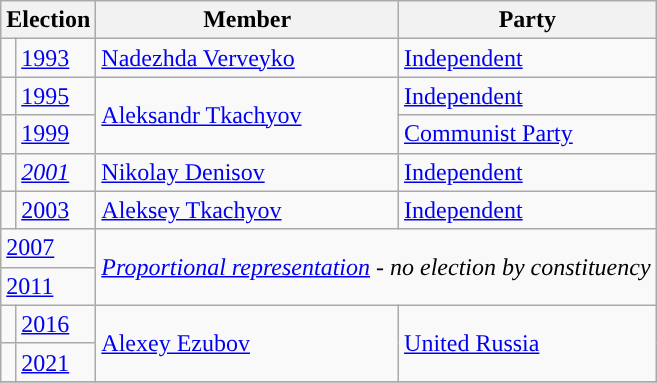<table class="wikitable">
<tr>
<th colspan="2">Election</th>
<th>Member</th>
<th>Party</th>
</tr>
<tr>
<td style="background-color: "></td>
<td><a href='#'>1993</a></td>
<td><a href='#'>Nadezhda Verveyko</a></td>
<td><a href='#'>Independent</a></td>
</tr>
<tr>
<td style="background-color: "></td>
<td><a href='#'>1995</a></td>
<td rowspan=2><a href='#'>Aleksandr Tkachyov</a></td>
<td><a href='#'>Independent</a></td>
</tr>
<tr>
<td style="background-color: "></td>
<td><a href='#'>1999</a></td>
<td><a href='#'>Communist Party</a></td>
</tr>
<tr>
<td style="background-color: "></td>
<td><em><a href='#'>2001</a></em></td>
<td><a href='#'>Nikolay Denisov</a></td>
<td><a href='#'>Independent</a></td>
</tr>
<tr>
<td style="background-color:"></td>
<td><a href='#'>2003</a></td>
<td><a href='#'>Aleksey Tkachyov</a></td>
<td><a href='#'>Independent</a></td>
</tr>
<tr>
<td colspan=2><a href='#'>2007</a></td>
<td colspan=2 rowspan=2><em><a href='#'>Proportional representation</a> - no election by constituency</em></td>
</tr>
<tr>
<td colspan=2><a href='#'>2011</a></td>
</tr>
<tr>
<td style="background-color: "></td>
<td><a href='#'>2016</a></td>
<td rowspan=2><a href='#'>Alexey Ezubov</a></td>
<td rowspan=2><a href='#'>United Russia</a></td>
</tr>
<tr>
<td style="background-color: "></td>
<td><a href='#'>2021</a></td>
</tr>
<tr>
</tr>
</table>
